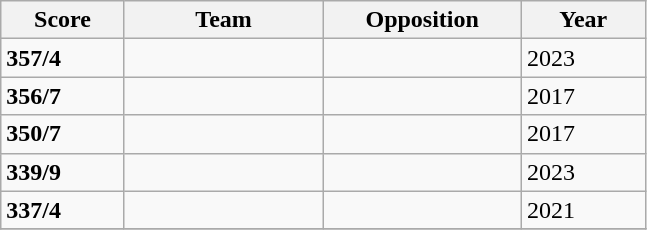<table class="wikitable">
<tr>
<th style="width:75px;">Score</th>
<th style="width:125px;">Team</th>
<th style="width:125px;">Opposition</th>
<th style="width:75px;">Year</th>
</tr>
<tr>
<td><strong>357/4</strong></td>
<td></td>
<td></td>
<td>2023</td>
</tr>
<tr>
<td><strong>356/7</strong></td>
<td></td>
<td></td>
<td>2017</td>
</tr>
<tr>
<td><strong>350/7</strong></td>
<td></td>
<td></td>
<td>2017</td>
</tr>
<tr>
<td><strong>339/9</strong></td>
<td></td>
<td></td>
<td>2023</td>
</tr>
<tr>
<td><strong>337/4</strong></td>
<td></td>
<td></td>
<td>2021</td>
</tr>
<tr>
</tr>
</table>
